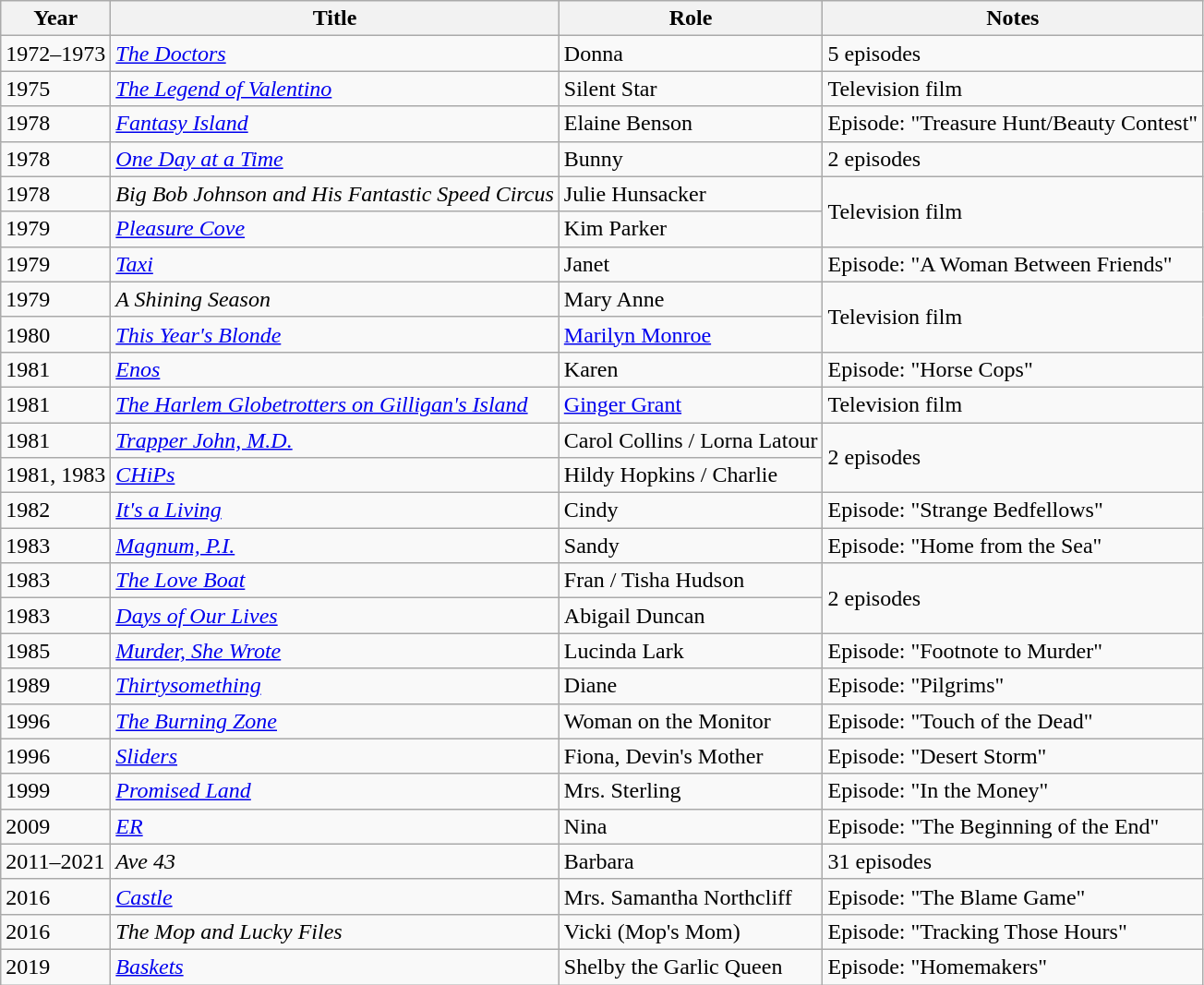<table class="wikitable sortable">
<tr>
<th>Year</th>
<th>Title</th>
<th>Role</th>
<th>Notes</th>
</tr>
<tr>
<td>1972–1973</td>
<td><a href='#'><em>The Doctors</em></a></td>
<td>Donna</td>
<td>5 episodes</td>
</tr>
<tr>
<td>1975</td>
<td><em><a href='#'>The Legend of Valentino</a></em></td>
<td>Silent Star</td>
<td>Television film</td>
</tr>
<tr>
<td>1978</td>
<td><em><a href='#'>Fantasy Island</a></em></td>
<td>Elaine Benson</td>
<td>Episode: "Treasure Hunt/Beauty Contest"</td>
</tr>
<tr>
<td>1978</td>
<td><a href='#'><em>One Day at a Time</em></a></td>
<td>Bunny</td>
<td>2 episodes</td>
</tr>
<tr>
<td>1978</td>
<td><em>Big Bob Johnson and His Fantastic Speed Circus</em></td>
<td>Julie Hunsacker</td>
<td rowspan="2">Television film</td>
</tr>
<tr>
<td>1979</td>
<td><em><a href='#'>Pleasure Cove</a></em></td>
<td>Kim Parker</td>
</tr>
<tr>
<td>1979</td>
<td><a href='#'><em>Taxi</em></a></td>
<td>Janet</td>
<td>Episode: "A Woman Between Friends"</td>
</tr>
<tr>
<td>1979</td>
<td><em>A Shining Season</em></td>
<td>Mary Anne</td>
<td rowspan="2">Television film</td>
</tr>
<tr>
<td>1980</td>
<td><em><a href='#'>This Year's Blonde</a></em></td>
<td><a href='#'>Marilyn Monroe</a></td>
</tr>
<tr>
<td>1981</td>
<td><a href='#'><em>Enos</em></a></td>
<td>Karen</td>
<td>Episode: "Horse Cops"</td>
</tr>
<tr>
<td>1981</td>
<td><em><a href='#'>The Harlem Globetrotters on Gilligan's Island</a></em></td>
<td><a href='#'>Ginger Grant</a></td>
<td>Television film</td>
</tr>
<tr>
<td>1981</td>
<td><em><a href='#'>Trapper John, M.D.</a></em></td>
<td>Carol Collins / Lorna Latour</td>
<td rowspan="2">2 episodes</td>
</tr>
<tr>
<td>1981, 1983</td>
<td><em><a href='#'>CHiPs</a></em></td>
<td>Hildy Hopkins / Charlie</td>
</tr>
<tr>
<td>1982</td>
<td><em><a href='#'>It's a Living</a></em></td>
<td>Cindy</td>
<td>Episode: "Strange Bedfellows"</td>
</tr>
<tr>
<td>1983</td>
<td><em><a href='#'>Magnum, P.I.</a></em></td>
<td>Sandy</td>
<td>Episode: "Home from the Sea"</td>
</tr>
<tr>
<td>1983</td>
<td><em><a href='#'>The Love Boat</a></em></td>
<td>Fran / Tisha Hudson</td>
<td rowspan="2">2 episodes</td>
</tr>
<tr>
<td>1983</td>
<td><em><a href='#'>Days of Our Lives</a></em></td>
<td>Abigail Duncan</td>
</tr>
<tr>
<td>1985</td>
<td><em><a href='#'>Murder, She Wrote</a></em></td>
<td>Lucinda Lark</td>
<td>Episode: "Footnote to Murder"</td>
</tr>
<tr>
<td>1989</td>
<td><em><a href='#'>Thirtysomething</a></em></td>
<td>Diane</td>
<td>Episode: "Pilgrims"</td>
</tr>
<tr>
<td>1996</td>
<td><em><a href='#'>The Burning Zone</a></em></td>
<td>Woman on the Monitor</td>
<td>Episode: "Touch of the Dead"</td>
</tr>
<tr>
<td>1996</td>
<td><em><a href='#'>Sliders</a></em></td>
<td>Fiona, Devin's Mother</td>
<td>Episode: "Desert Storm"</td>
</tr>
<tr>
<td>1999</td>
<td><a href='#'><em>Promised Land</em></a></td>
<td>Mrs. Sterling</td>
<td>Episode: "In the Money"</td>
</tr>
<tr>
<td>2009</td>
<td><a href='#'><em>ER</em></a></td>
<td>Nina</td>
<td>Episode: "The Beginning of the End"</td>
</tr>
<tr>
<td>2011–2021</td>
<td><em>Ave 43</em></td>
<td>Barbara</td>
<td>31 episodes</td>
</tr>
<tr>
<td>2016</td>
<td><a href='#'><em>Castle</em></a></td>
<td>Mrs. Samantha Northcliff</td>
<td>Episode: "The Blame Game"</td>
</tr>
<tr>
<td>2016</td>
<td><em>The Mop and Lucky Files</em></td>
<td>Vicki (Mop's Mom)</td>
<td>Episode: "Tracking Those Hours"</td>
</tr>
<tr>
<td>2019</td>
<td><a href='#'><em>Baskets</em></a></td>
<td>Shelby the Garlic Queen</td>
<td>Episode: "Homemakers"</td>
</tr>
</table>
